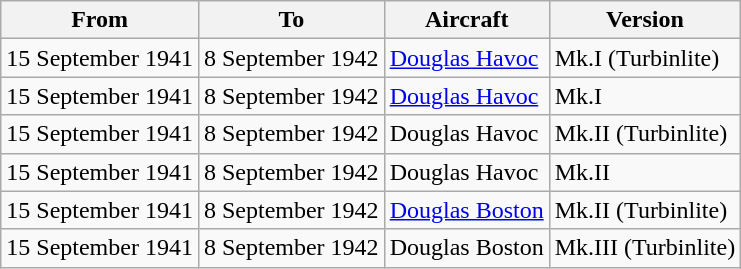<table class="wikitable">
<tr>
<th>From</th>
<th>To</th>
<th>Aircraft</th>
<th>Version</th>
</tr>
<tr>
<td>15 September 1941</td>
<td>8 September 1942</td>
<td><a href='#'>Douglas Havoc</a></td>
<td>Mk.I (Turbinlite)</td>
</tr>
<tr>
<td>15 September 1941</td>
<td>8 September 1942</td>
<td><a href='#'>Douglas Havoc</a></td>
<td>Mk.I</td>
</tr>
<tr>
<td>15 September 1941</td>
<td>8 September 1942</td>
<td>Douglas Havoc</td>
<td>Mk.II (Turbinlite)</td>
</tr>
<tr>
<td>15 September 1941</td>
<td>8 September 1942</td>
<td>Douglas Havoc</td>
<td>Mk.II</td>
</tr>
<tr>
<td>15 September 1941</td>
<td>8 September 1942</td>
<td><a href='#'>Douglas Boston</a></td>
<td>Mk.II (Turbinlite)</td>
</tr>
<tr>
<td>15 September 1941</td>
<td>8 September 1942</td>
<td>Douglas Boston</td>
<td>Mk.III (Turbinlite)</td>
</tr>
</table>
